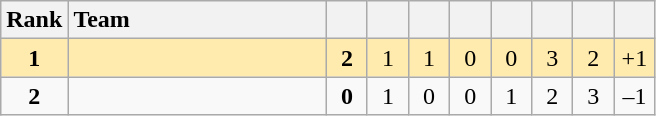<table class="wikitable" style="text-align:center">
<tr>
<th width=30>Rank</th>
<th width=165 style="text-align:left">Team</th>
<th width=20></th>
<th width=20></th>
<th width=20></th>
<th width=20></th>
<th width=20></th>
<th width=20></th>
<th width=20></th>
<th width=20></th>
</tr>
<tr bgcolor="#ffebad">
<td><strong>1</strong></td>
<td align="left"></td>
<td><strong>2</strong></td>
<td>1</td>
<td>1</td>
<td>0</td>
<td>0</td>
<td>3</td>
<td>2</td>
<td>+1</td>
</tr>
<tr>
<td><strong>2</strong></td>
<td align="left"></td>
<td><strong>0</strong></td>
<td>1</td>
<td>0</td>
<td>0</td>
<td>1</td>
<td>2</td>
<td>3</td>
<td>–1</td>
</tr>
</table>
